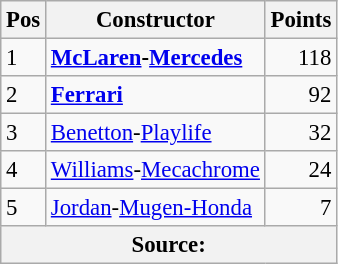<table class="wikitable" style="font-size:95%;">
<tr>
<th>Pos</th>
<th>Constructor</th>
<th>Points</th>
</tr>
<tr>
<td>1</td>
<td> <strong><a href='#'>McLaren</a>-<a href='#'>Mercedes</a></strong></td>
<td align="right">118</td>
</tr>
<tr>
<td>2</td>
<td> <strong><a href='#'>Ferrari</a></strong></td>
<td align="right">92</td>
</tr>
<tr>
<td>3</td>
<td> <a href='#'>Benetton</a>-<a href='#'>Playlife</a></td>
<td align="right">32</td>
</tr>
<tr>
<td>4</td>
<td> <a href='#'>Williams</a>-<a href='#'>Mecachrome</a></td>
<td align="right">24</td>
</tr>
<tr>
<td>5</td>
<td> <a href='#'>Jordan</a>-<a href='#'>Mugen-Honda</a></td>
<td align="right">7</td>
</tr>
<tr>
<th colspan=4>Source: </th>
</tr>
</table>
